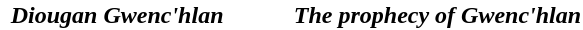<table cellspacing=10 border=0 |>
<tr>
<td width=5%></td>
<td width=40%></td>
<td width=5%></td>
<td width=50%></td>
</tr>
<tr>
<th></th>
<th align=center bgcolor=#ffffff><em>Diougan Gwenc'hlan</em></th>
<th></th>
<th align=center bgcolor=#ffffff><em>The prophecy of Gwenc'hlan</em></th>
</tr>
<tr>
<td valign=top align=right></td>
<td valign=top><br></td>
<td valign=top align=right></td>
<td valign=top><br></td>
</tr>
</table>
